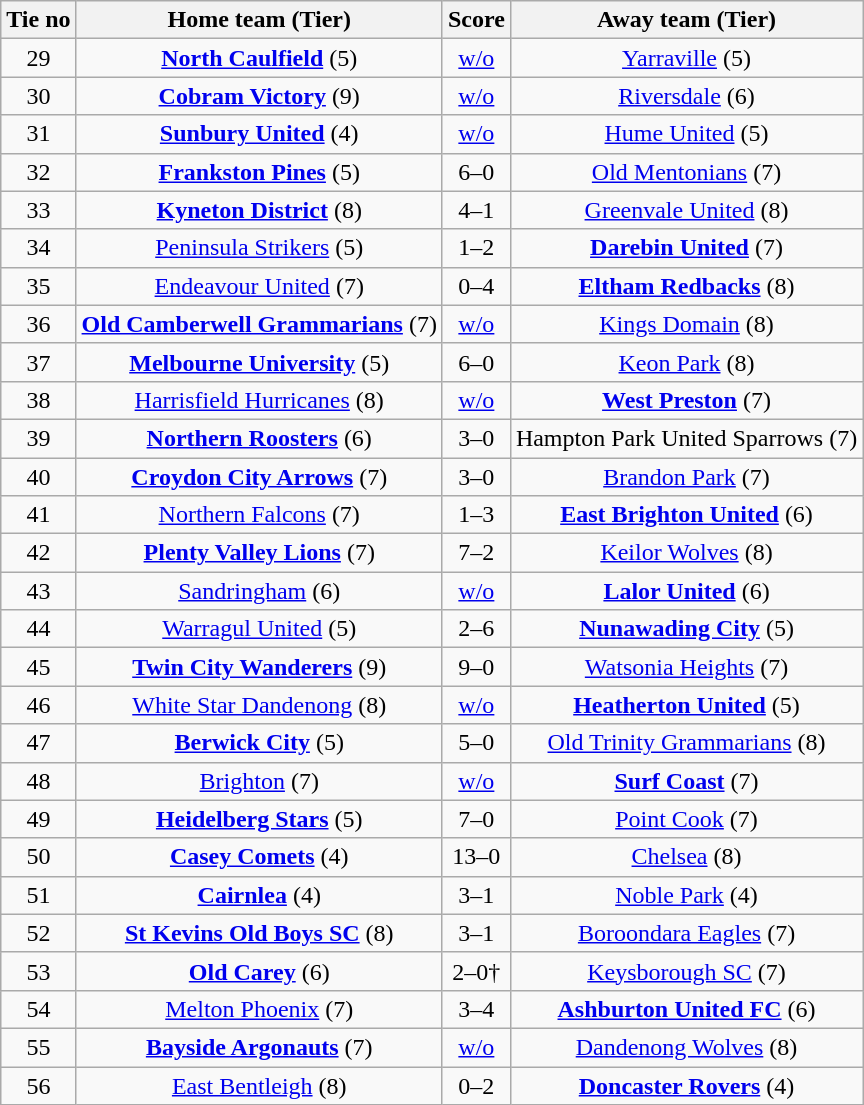<table class="wikitable" style="text-align:center">
<tr>
<th>Tie no</th>
<th>Home team (Tier)</th>
<th>Score</th>
<th>Away team (Tier)</th>
</tr>
<tr>
<td>29</td>
<td><strong><a href='#'>North Caulfield</a></strong> (5)</td>
<td><a href='#'>w/o</a></td>
<td><a href='#'>Yarraville</a> (5)</td>
</tr>
<tr>
<td>30</td>
<td><strong><a href='#'>Cobram Victory</a></strong> (9)</td>
<td><a href='#'>w/o</a></td>
<td><a href='#'>Riversdale</a> (6)</td>
</tr>
<tr>
<td>31</td>
<td><strong><a href='#'>Sunbury United</a></strong> (4)</td>
<td><a href='#'>w/o</a></td>
<td><a href='#'>Hume United</a> (5)</td>
</tr>
<tr>
<td>32</td>
<td><strong><a href='#'>Frankston Pines</a></strong> (5)</td>
<td>6–0</td>
<td><a href='#'>Old Mentonians</a> (7)</td>
</tr>
<tr>
<td>33</td>
<td><strong><a href='#'>Kyneton District</a></strong> (8)</td>
<td>4–1</td>
<td><a href='#'>Greenvale United</a> (8)</td>
</tr>
<tr>
<td>34</td>
<td><a href='#'>Peninsula Strikers</a> (5)</td>
<td>1–2</td>
<td><strong><a href='#'>Darebin United</a></strong> (7)</td>
</tr>
<tr>
<td>35</td>
<td><a href='#'>Endeavour United</a> (7)</td>
<td>0–4</td>
<td><strong><a href='#'>Eltham Redbacks</a></strong> (8)</td>
</tr>
<tr>
<td>36</td>
<td><strong><a href='#'>Old Camberwell Grammarians</a></strong> (7)</td>
<td><a href='#'>w/o</a></td>
<td><a href='#'>Kings Domain</a> (8)</td>
</tr>
<tr>
<td>37</td>
<td><strong><a href='#'>Melbourne University</a></strong> (5)</td>
<td>6–0</td>
<td><a href='#'>Keon Park</a> (8)</td>
</tr>
<tr>
<td>38</td>
<td><a href='#'>Harrisfield Hurricanes</a> (8)</td>
<td><a href='#'>w/o</a></td>
<td><strong><a href='#'>West Preston</a></strong> (7)</td>
</tr>
<tr>
<td>39</td>
<td><strong><a href='#'>Northern Roosters</a></strong> (6)</td>
<td>3–0</td>
<td>Hampton Park United Sparrows (7)</td>
</tr>
<tr>
<td>40</td>
<td><strong><a href='#'>Croydon City Arrows</a></strong> (7)</td>
<td>3–0</td>
<td><a href='#'>Brandon Park</a> (7)</td>
</tr>
<tr>
<td>41</td>
<td><a href='#'>Northern Falcons</a> (7)</td>
<td>1–3</td>
<td><strong><a href='#'>East Brighton United</a></strong> (6)</td>
</tr>
<tr>
<td>42</td>
<td><strong><a href='#'>Plenty Valley Lions</a></strong> (7)</td>
<td>7–2</td>
<td><a href='#'>Keilor Wolves</a> (8)</td>
</tr>
<tr>
<td>43</td>
<td><a href='#'>Sandringham</a> (6)</td>
<td><a href='#'>w/o</a></td>
<td><strong><a href='#'>Lalor United</a></strong> (6)</td>
</tr>
<tr>
<td>44</td>
<td><a href='#'>Warragul United</a> (5)</td>
<td>2–6</td>
<td><strong><a href='#'>Nunawading City</a></strong> (5)</td>
</tr>
<tr>
<td>45</td>
<td><strong><a href='#'>Twin City Wanderers</a></strong> (9)</td>
<td>9–0</td>
<td><a href='#'>Watsonia Heights</a> (7)</td>
</tr>
<tr>
<td>46</td>
<td><a href='#'>White Star Dandenong</a> (8)</td>
<td><a href='#'>w/o</a></td>
<td><strong><a href='#'>Heatherton United</a></strong> (5)</td>
</tr>
<tr>
<td>47</td>
<td><strong><a href='#'>Berwick City</a></strong> (5)</td>
<td>5–0</td>
<td><a href='#'>Old Trinity Grammarians</a> (8)</td>
</tr>
<tr>
<td>48</td>
<td><a href='#'>Brighton</a> (7)</td>
<td><a href='#'>w/o</a></td>
<td><strong><a href='#'>Surf Coast</a></strong> (7)</td>
</tr>
<tr>
<td>49</td>
<td><strong><a href='#'>Heidelberg Stars</a></strong> (5)</td>
<td>7–0</td>
<td><a href='#'>Point Cook</a> (7)</td>
</tr>
<tr>
<td>50</td>
<td><strong><a href='#'>Casey Comets</a></strong> (4)</td>
<td>13–0</td>
<td><a href='#'>Chelsea</a> (8)</td>
</tr>
<tr>
<td>51</td>
<td><strong><a href='#'>Cairnlea</a></strong> (4)</td>
<td>3–1</td>
<td><a href='#'>Noble Park</a> (4)</td>
</tr>
<tr>
<td>52</td>
<td><strong><a href='#'>St Kevins Old Boys SC</a></strong> (8)</td>
<td>3–1</td>
<td><a href='#'>Boroondara Eagles</a> (7)</td>
</tr>
<tr>
<td>53</td>
<td><strong><a href='#'>Old Carey</a></strong> (6)</td>
<td>2–0†</td>
<td><a href='#'>Keysborough SC</a> (7)</td>
</tr>
<tr>
<td>54</td>
<td><a href='#'>Melton Phoenix</a> (7)</td>
<td>3–4</td>
<td><strong><a href='#'>Ashburton United FC</a></strong> (6)</td>
</tr>
<tr>
<td>55</td>
<td><strong><a href='#'>Bayside Argonauts</a></strong> (7)</td>
<td><a href='#'>w/o</a></td>
<td><a href='#'>Dandenong Wolves</a> (8)</td>
</tr>
<tr>
<td>56</td>
<td><a href='#'>East Bentleigh</a> (8)</td>
<td>0–2</td>
<td><strong><a href='#'>Doncaster Rovers</a></strong> (4)</td>
</tr>
</table>
